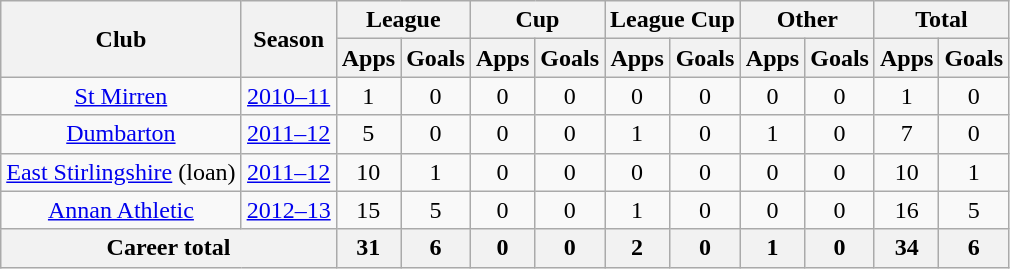<table class="wikitable" style="text-align: center;">
<tr>
<th rowspan="2">Club</th>
<th rowspan="2">Season</th>
<th colspan="2">League</th>
<th colspan="2">Cup</th>
<th colspan="2">League Cup</th>
<th colspan="2">Other</th>
<th colspan="2">Total</th>
</tr>
<tr>
<th>Apps</th>
<th>Goals</th>
<th>Apps</th>
<th>Goals</th>
<th>Apps</th>
<th>Goals</th>
<th>Apps</th>
<th>Goals</th>
<th>Apps</th>
<th>Goals</th>
</tr>
<tr>
<td rowspan="1" valign="center"><a href='#'>St Mirren</a></td>
<td><a href='#'>2010–11</a></td>
<td>1</td>
<td>0</td>
<td>0</td>
<td>0</td>
<td>0</td>
<td>0</td>
<td>0</td>
<td>0</td>
<td>1</td>
<td>0</td>
</tr>
<tr>
<td rowspan="1" valign="center"><a href='#'>Dumbarton</a></td>
<td><a href='#'>2011–12</a></td>
<td>5</td>
<td>0</td>
<td>0</td>
<td>0</td>
<td>1</td>
<td>0</td>
<td>1</td>
<td>0</td>
<td>7</td>
<td>0</td>
</tr>
<tr>
<td rowspan="1" valign="center"><a href='#'>East Stirlingshire</a> (loan)</td>
<td><a href='#'>2011–12</a></td>
<td>10</td>
<td>1</td>
<td>0</td>
<td>0</td>
<td>0</td>
<td>0</td>
<td>0</td>
<td>0</td>
<td>10</td>
<td>1</td>
</tr>
<tr>
<td rowspan="1" valign="center"><a href='#'>Annan Athletic</a></td>
<td><a href='#'>2012–13</a></td>
<td>15</td>
<td>5</td>
<td>0</td>
<td>0</td>
<td>1</td>
<td>0</td>
<td>0</td>
<td>0</td>
<td>16</td>
<td>5</td>
</tr>
<tr>
<th colspan="2">Career total</th>
<th>31</th>
<th>6</th>
<th>0</th>
<th>0</th>
<th>2</th>
<th>0</th>
<th>1</th>
<th>0</th>
<th>34</th>
<th>6</th>
</tr>
</table>
